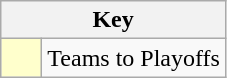<table class="wikitable" style="text-align: center;">
<tr>
<th colspan=2>Key</th>
</tr>
<tr>
<td style="background:#ffc; width:20px;"></td>
<td align=left>Teams to Playoffs</td>
</tr>
</table>
